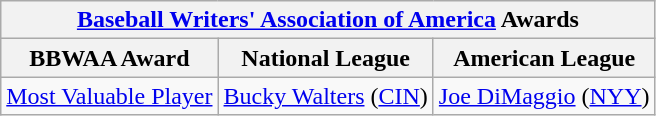<table class="wikitable">
<tr>
<th colspan="3"><a href='#'>Baseball Writers' Association of America</a> Awards</th>
</tr>
<tr>
<th>BBWAA Award</th>
<th>National League</th>
<th>American League</th>
</tr>
<tr>
<td><a href='#'>Most Valuable Player</a></td>
<td><a href='#'>Bucky Walters</a> (<a href='#'>CIN</a>)</td>
<td><a href='#'>Joe DiMaggio</a> (<a href='#'>NYY</a>)</td>
</tr>
</table>
